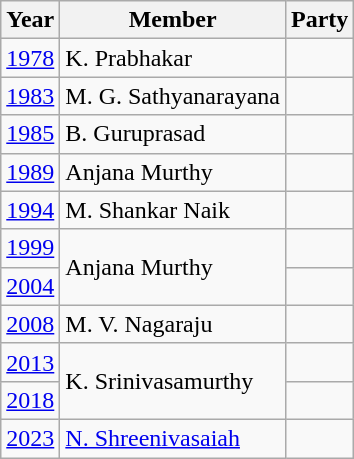<table class="wikitable">
<tr>
<th>Year</th>
<th>Member</th>
<th colspan="2">Party</th>
</tr>
<tr>
<td><a href='#'>1978</a></td>
<td>K. Prabhakar</td>
<td></td>
</tr>
<tr>
<td><a href='#'>1983</a></td>
<td>M. G. Sathyanarayana</td>
<td></td>
</tr>
<tr>
<td><a href='#'>1985</a></td>
<td>B. Guruprasad</td>
</tr>
<tr>
<td><a href='#'>1989</a></td>
<td>Anjana Murthy</td>
<td></td>
</tr>
<tr>
<td><a href='#'>1994</a></td>
<td>M. Shankar Naik</td>
<td></td>
</tr>
<tr>
<td><a href='#'>1999</a></td>
<td rowspan="2">Anjana Murthy</td>
<td></td>
</tr>
<tr>
<td><a href='#'>2004</a></td>
</tr>
<tr>
<td><a href='#'>2008</a></td>
<td>M. V. Nagaraju</td>
<td></td>
</tr>
<tr>
<td><a href='#'>2013</a></td>
<td rowspan="2">K. Srinivasamurthy</td>
<td></td>
</tr>
<tr>
<td><a href='#'>2018</a></td>
</tr>
<tr>
<td><a href='#'>2023</a></td>
<td><a href='#'>N. Shreenivasaiah</a></td>
<td></td>
</tr>
</table>
